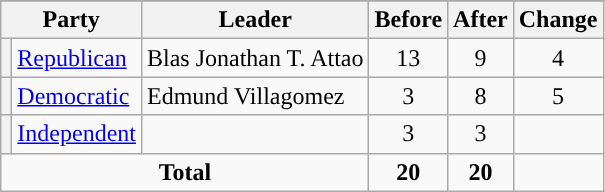<table class="wikitable" style="text-align:center;">
<tr>
</tr>
<tr>
<th colspan=2>Party</th>
<th>Leader</th>
<th>Before</th>
<th>After</th>
<th>Change</th>
</tr>
<tr>
<th style="background-color:"></th>
<td style="text-align:left;"><a href='#'>Republican</a></td>
<td style="text-align:left;">Blas Jonathan T. Attao</td>
<td>13</td>
<td>9</td>
<td> 4</td>
</tr>
<tr>
<th style="background-color:"></th>
<td style="text-align:left;"><a href='#'>Democratic</a></td>
<td style="text-align:left;">Edmund Villagomez</td>
<td>3</td>
<td>8</td>
<td> 5</td>
</tr>
<tr>
<th style="background-color:"></th>
<td style="text-align:left;"><a href='#'>Independent</a></td>
<td style="text-align:left;"></td>
<td>3</td>
<td>3</td>
<td></td>
</tr>
<tr>
<td colspan=3><strong>Total</strong></td>
<td><strong>20</strong></td>
<td><strong>20</strong></td>
<td></td>
</tr>
</table>
